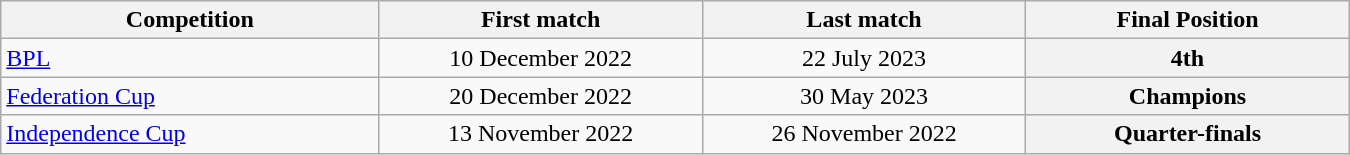<table class="wikitable" style="text-align:center; width:900px; font-size="80%";">
<tr>
<th style="text-align:center; width:200px;">Competition</th>
<th style="text-align:center; width:170px;">First match</th>
<th style="text-align:center; width:170px;">Last match</th>
<th style="text-align:center; width:170px;">Final Position</th>
</tr>
<tr>
<td style="text-align:left;"><a href='#'>BPL</a></td>
<td>10 December 2022</td>
<td>22 July 2023</td>
<th>4th</th>
</tr>
<tr>
<td style="text-align:left;"><a href='#'>Federation Cup</a></td>
<td>20 December 2022</td>
<td>30 May 2023</td>
<th>Champions</th>
</tr>
<tr>
<td style="text-align:left;"><a href='#'>Independence Cup</a></td>
<td>13 November 2022</td>
<td>26 November 2022</td>
<th>Quarter-finals</th>
</tr>
</table>
